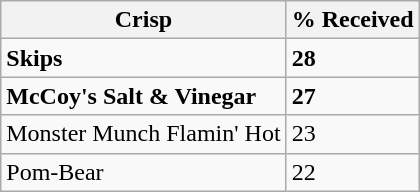<table class="wikitable">
<tr>
<th>Crisp</th>
<th>% Received</th>
</tr>
<tr>
<td><strong>Skips</strong></td>
<td><strong>28</strong></td>
</tr>
<tr>
<td><strong>McCoy's Salt & Vinegar</strong></td>
<td><strong>27</strong></td>
</tr>
<tr>
<td>Monster Munch Flamin' Hot</td>
<td>23</td>
</tr>
<tr>
<td>Pom-Bear</td>
<td>22</td>
</tr>
</table>
